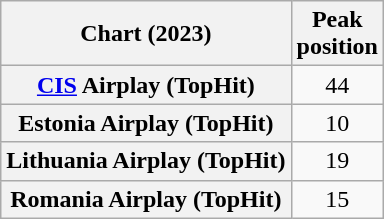<table class="wikitable sortable plainrowheaders" style="text-align:center">
<tr>
<th scope="col">Chart (2023)</th>
<th scope="col">Peak<br>position</th>
</tr>
<tr>
<th scope="row"><a href='#'>CIS</a> Airplay (TopHit)</th>
<td>44</td>
</tr>
<tr>
<th scope="row">Estonia Airplay (TopHit)</th>
<td>10</td>
</tr>
<tr>
<th scope="row">Lithuania Airplay (TopHit)</th>
<td>19</td>
</tr>
<tr>
<th scope="row">Romania Airplay (TopHit)</th>
<td>15</td>
</tr>
</table>
